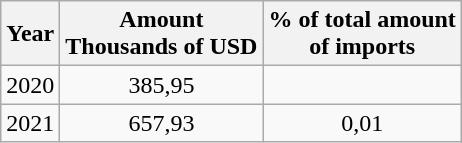<table class="wikitable" style="text-align:center;">
<tr>
<th>Year</th>
<th>Amount<br>Thousands of USD</th>
<th>% of total amount <br> of imports</th>
</tr>
<tr>
<td>2020</td>
<td>385,95</td>
<td></td>
</tr>
<tr>
<td>2021</td>
<td>657,93 </td>
<td>0,01</td>
</tr>
</table>
